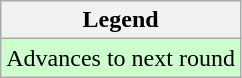<table class="wikitable">
<tr>
<th>Legend</th>
</tr>
<tr>
<td bgcolor="#ccffcc">Advances to next round</td>
</tr>
</table>
